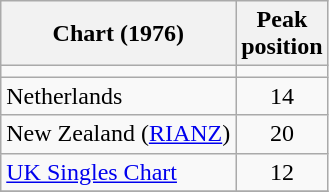<table class="wikitable sortable">
<tr>
<th>Chart (1976)</th>
<th>Peak<br>position</th>
</tr>
<tr>
<td></td>
</tr>
<tr>
<td>Netherlands</td>
<td style="text-align:center;">14</td>
</tr>
<tr>
<td>New Zealand (<a href='#'>RIANZ</a>)</td>
<td style="text-align:center;">20</td>
</tr>
<tr>
<td><a href='#'>UK Singles Chart</a></td>
<td style="text-align:center;">12</td>
</tr>
<tr>
</tr>
</table>
